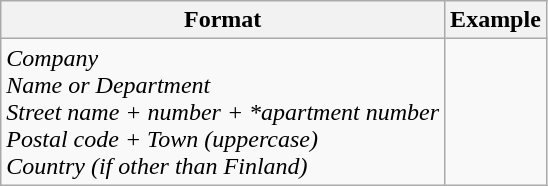<table class="wikitable">
<tr>
<th>Format</th>
<th>Example</th>
</tr>
<tr>
<td><em>Company</em><br><em>Name or Department</em><br><em>Street name + number + *apartment number</em><br><em>Postal code + Town (uppercase)</em><br><em>Country (if other than Finland)</em></td>
<td></td>
</tr>
</table>
